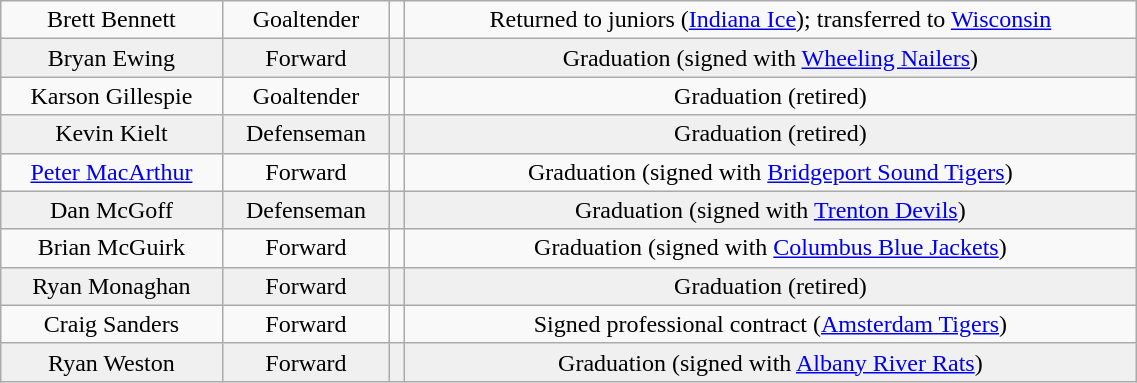<table class="wikitable" width="60%">
<tr align="center" bgcolor="">
<td>Brett Bennett</td>
<td>Goaltender</td>
<td></td>
<td>Returned to juniors (<a href='#'>Indiana Ice</a>); transferred to <a href='#'>Wisconsin</a></td>
</tr>
<tr align="center" bgcolor="f0f0f0">
<td>Bryan Ewing</td>
<td>Forward</td>
<td></td>
<td>Graduation (signed with <a href='#'>Wheeling Nailers</a>)</td>
</tr>
<tr align="center" bgcolor="">
<td>Karson Gillespie</td>
<td>Goaltender</td>
<td></td>
<td>Graduation (retired)</td>
</tr>
<tr align="center" bgcolor="f0f0f0">
<td>Kevin Kielt</td>
<td>Defenseman</td>
<td></td>
<td>Graduation (retired)</td>
</tr>
<tr align="center" bgcolor="">
<td><a href='#'>Peter MacArthur</a></td>
<td>Forward</td>
<td></td>
<td>Graduation (signed with <a href='#'>Bridgeport Sound Tigers</a>)</td>
</tr>
<tr align="center" bgcolor="f0f0f0">
<td>Dan McGoff</td>
<td>Defenseman</td>
<td></td>
<td>Graduation (signed with <a href='#'>Trenton Devils</a>)</td>
</tr>
<tr align="center" bgcolor="">
<td>Brian McGuirk</td>
<td>Forward</td>
<td></td>
<td>Graduation (signed with <a href='#'>Columbus Blue Jackets</a>)</td>
</tr>
<tr align="center" bgcolor="f0f0f0">
<td>Ryan Monaghan</td>
<td>Forward</td>
<td></td>
<td>Graduation (retired)</td>
</tr>
<tr align="center" bgcolor="">
<td>Craig Sanders</td>
<td>Forward</td>
<td></td>
<td>Signed professional contract (<a href='#'>Amsterdam Tigers</a>)</td>
</tr>
<tr align="center" bgcolor="f0f0f0">
<td>Ryan Weston</td>
<td>Forward</td>
<td></td>
<td>Graduation (signed with <a href='#'>Albany River Rats</a>)</td>
</tr>
</table>
